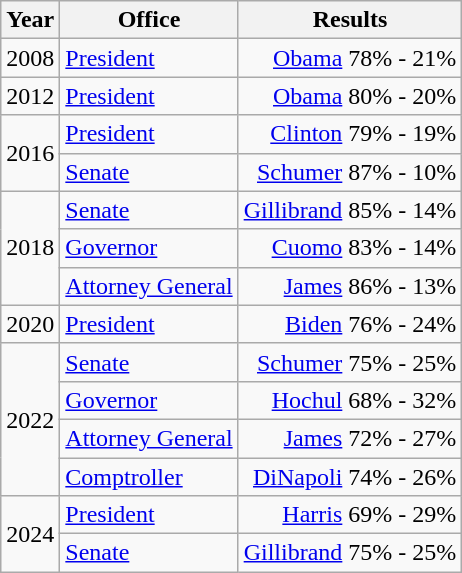<table class=wikitable>
<tr>
<th>Year</th>
<th>Office</th>
<th>Results</th>
</tr>
<tr>
<td>2008</td>
<td><a href='#'>President</a></td>
<td align="right" ><a href='#'>Obama</a> 78% - 21%</td>
</tr>
<tr>
<td>2012</td>
<td><a href='#'>President</a></td>
<td align="right" ><a href='#'>Obama</a> 80% - 20%</td>
</tr>
<tr>
<td rowspan=2>2016</td>
<td><a href='#'>President</a></td>
<td align="right" ><a href='#'>Clinton</a> 79% - 19%</td>
</tr>
<tr>
<td><a href='#'>Senate</a></td>
<td align="right" ><a href='#'>Schumer</a> 87% - 10%</td>
</tr>
<tr>
<td rowspan=3>2018</td>
<td><a href='#'>Senate</a></td>
<td align="right" ><a href='#'>Gillibrand</a> 85% - 14%</td>
</tr>
<tr>
<td><a href='#'>Governor</a></td>
<td align="right" ><a href='#'>Cuomo</a> 83% - 14%</td>
</tr>
<tr>
<td><a href='#'>Attorney General</a></td>
<td align="right" ><a href='#'>James</a> 86% - 13%</td>
</tr>
<tr>
<td>2020</td>
<td><a href='#'>President</a></td>
<td align="right" ><a href='#'>Biden</a> 76% - 24%</td>
</tr>
<tr>
<td rowspan=4>2022</td>
<td><a href='#'>Senate</a></td>
<td align="right" ><a href='#'>Schumer</a> 75% - 25%</td>
</tr>
<tr>
<td><a href='#'>Governor</a></td>
<td align="right" ><a href='#'>Hochul</a> 68% - 32%</td>
</tr>
<tr>
<td><a href='#'>Attorney General</a></td>
<td align="right" ><a href='#'>James</a> 72% - 27%</td>
</tr>
<tr>
<td><a href='#'>Comptroller</a></td>
<td align="right" ><a href='#'>DiNapoli</a> 74% - 26%</td>
</tr>
<tr>
<td rowspan=2>2024</td>
<td><a href='#'>President</a></td>
<td align="right" ><a href='#'>Harris</a> 69% - 29%</td>
</tr>
<tr>
<td><a href='#'>Senate</a></td>
<td align="right" ><a href='#'>Gillibrand</a> 75% - 25%</td>
</tr>
</table>
